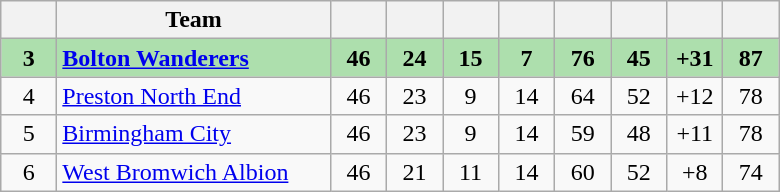<table class="wikitable" style="text-align:center">
<tr>
<th width="30"></th>
<th width="175">Team</th>
<th width="30"></th>
<th width="30"></th>
<th width="30"></th>
<th width="30"></th>
<th width="30"></th>
<th width="30"></th>
<th width="30"></th>
<th width="30"></th>
</tr>
<tr bgcolor=#ADDFAD>
<td><strong>3</strong></td>
<td align=left><strong><a href='#'>Bolton Wanderers</a></strong></td>
<td><strong>46</strong></td>
<td><strong>24</strong></td>
<td><strong>15</strong></td>
<td><strong>7</strong></td>
<td><strong>76</strong></td>
<td><strong>45</strong></td>
<td><strong>+31</strong></td>
<td><strong>87</strong></td>
</tr>
<tr>
<td>4</td>
<td align=left><a href='#'>Preston North End</a></td>
<td>46</td>
<td>23</td>
<td>9</td>
<td>14</td>
<td>64</td>
<td>52</td>
<td>+12</td>
<td>78</td>
</tr>
<tr>
<td>5</td>
<td align=left><a href='#'>Birmingham City</a></td>
<td>46</td>
<td>23</td>
<td>9</td>
<td>14</td>
<td>59</td>
<td>48</td>
<td>+11</td>
<td>78</td>
</tr>
<tr>
<td>6</td>
<td align=left><a href='#'>West Bromwich Albion</a></td>
<td>46</td>
<td>21</td>
<td>11</td>
<td>14</td>
<td>60</td>
<td>52</td>
<td>+8</td>
<td>74</td>
</tr>
</table>
